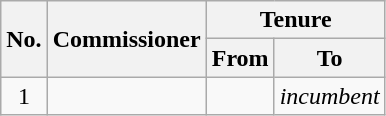<table class="wikitable sortable" style="text-align:center">
<tr>
<th rowspan=2>No.</th>
<th rowspan=2>Commissioner</th>
<th colspan=2>Tenure</th>
</tr>
<tr>
<th>From</th>
<th>To</th>
</tr>
<tr>
<td>1</td>
<td></td>
<td></td>
<td><em>incumbent</em></td>
</tr>
</table>
